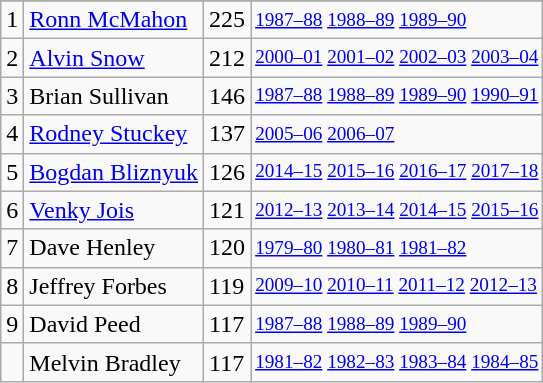<table class="wikitable">
<tr>
</tr>
<tr>
<td>1</td>
<td><a href='#'>Ronn McMahon</a></td>
<td>225</td>
<td style="font-size:80%;"><a href='#'>1987–88</a> <a href='#'>1988–89</a> <a href='#'>1989–90</a></td>
</tr>
<tr>
<td>2</td>
<td><a href='#'>Alvin Snow</a></td>
<td>212</td>
<td style="font-size:80%;"><a href='#'>2000–01</a> <a href='#'>2001–02</a> <a href='#'>2002–03</a> <a href='#'>2003–04</a></td>
</tr>
<tr>
<td>3</td>
<td>Brian Sullivan</td>
<td>146</td>
<td style="font-size:80%;"><a href='#'>1987–88</a> <a href='#'>1988–89</a> <a href='#'>1989–90</a> <a href='#'>1990–91</a></td>
</tr>
<tr>
<td>4</td>
<td><a href='#'>Rodney Stuckey</a></td>
<td>137</td>
<td style="font-size:80%;"><a href='#'>2005–06</a> <a href='#'>2006–07</a></td>
</tr>
<tr>
<td>5</td>
<td><a href='#'>Bogdan Bliznyuk</a></td>
<td>126</td>
<td style="font-size:80%;"><a href='#'>2014–15</a> <a href='#'>2015–16</a> <a href='#'>2016–17</a> <a href='#'>2017–18</a></td>
</tr>
<tr>
<td>6</td>
<td><a href='#'>Venky Jois</a></td>
<td>121</td>
<td style="font-size:80%;"><a href='#'>2012–13</a> <a href='#'>2013–14</a> <a href='#'>2014–15</a> <a href='#'>2015–16</a></td>
</tr>
<tr>
<td>7</td>
<td>Dave Henley</td>
<td>120</td>
<td style="font-size:80%;"><a href='#'>1979–80</a> <a href='#'>1980–81</a> <a href='#'>1981–82</a></td>
</tr>
<tr>
<td>8</td>
<td>Jeffrey Forbes</td>
<td>119</td>
<td style="font-size:80%;"><a href='#'>2009–10</a> <a href='#'>2010–11</a> <a href='#'>2011–12</a> <a href='#'>2012–13</a></td>
</tr>
<tr>
<td>9</td>
<td>David Peed</td>
<td>117</td>
<td style="font-size:80%;"><a href='#'>1987–88</a> <a href='#'>1988–89</a> <a href='#'>1989–90</a></td>
</tr>
<tr>
<td></td>
<td>Melvin Bradley</td>
<td>117</td>
<td style="font-size:80%;"><a href='#'>1981–82</a> <a href='#'>1982–83</a> <a href='#'>1983–84</a> <a href='#'>1984–85</a></td>
</tr>
</table>
